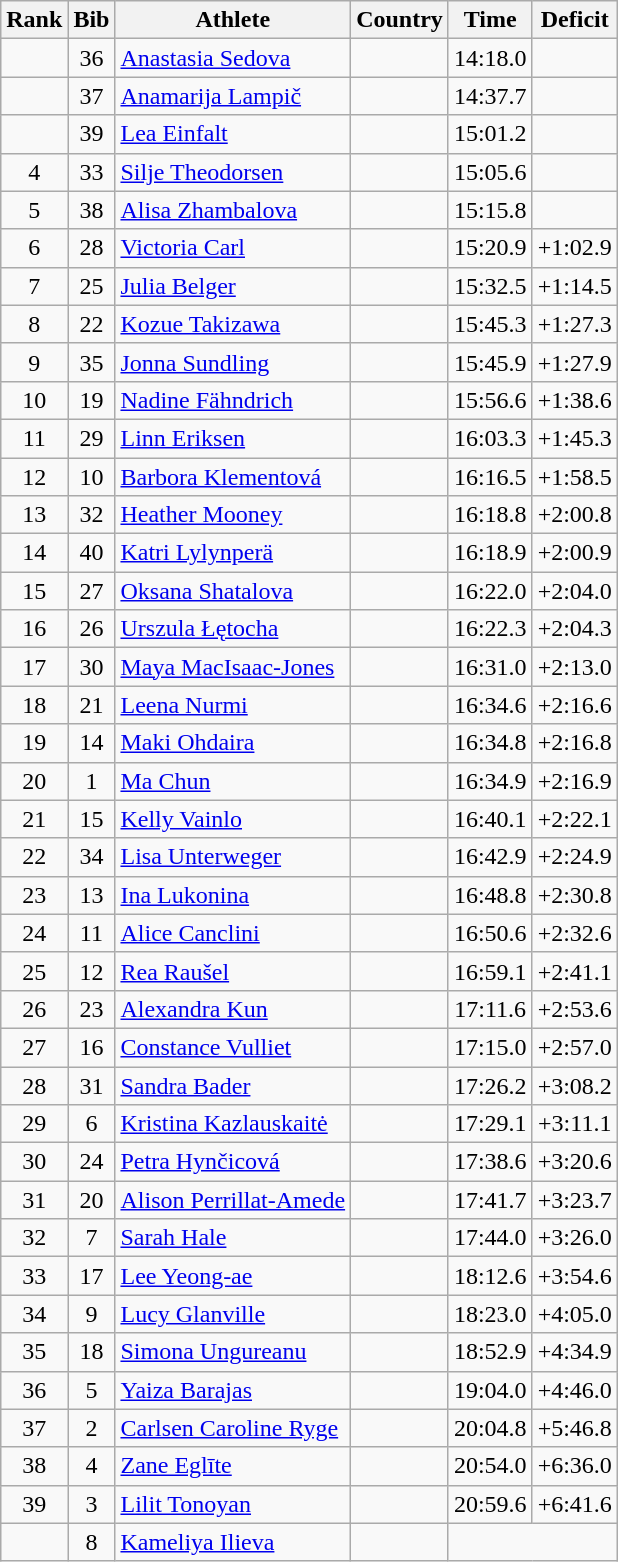<table class="wikitable sortable" style="text-align:center">
<tr>
<th>Rank</th>
<th>Bib</th>
<th>Athlete</th>
<th>Country</th>
<th>Time</th>
<th>Deficit</th>
</tr>
<tr>
<td></td>
<td>36</td>
<td align=left><a href='#'>Anastasia Sedova</a></td>
<td align=left></td>
<td>14:18.0</td>
<td></td>
</tr>
<tr>
<td></td>
<td>37</td>
<td align=left><a href='#'>Anamarija Lampič</a></td>
<td align=left></td>
<td>14:37.7</td>
<td></td>
</tr>
<tr>
<td></td>
<td>39</td>
<td align=left><a href='#'>Lea Einfalt</a></td>
<td align=left></td>
<td>15:01.2</td>
<td></td>
</tr>
<tr>
<td>4</td>
<td>33</td>
<td align=left><a href='#'>Silje Theodorsen</a></td>
<td align=left></td>
<td>15:05.6</td>
<td></td>
</tr>
<tr>
<td>5</td>
<td>38</td>
<td align=left><a href='#'>Alisa Zhambalova</a></td>
<td align=left></td>
<td>15:15.8</td>
<td></td>
</tr>
<tr>
<td>6</td>
<td>28</td>
<td align=left><a href='#'>Victoria Carl</a></td>
<td align=left></td>
<td>15:20.9</td>
<td>+1:02.9</td>
</tr>
<tr>
<td>7</td>
<td>25</td>
<td align=left><a href='#'>Julia Belger</a></td>
<td align=left></td>
<td>15:32.5</td>
<td>+1:14.5</td>
</tr>
<tr>
<td>8</td>
<td>22</td>
<td align=left><a href='#'>Kozue Takizawa</a></td>
<td align=left></td>
<td>15:45.3</td>
<td>+1:27.3</td>
</tr>
<tr>
<td>9</td>
<td>35</td>
<td align=left><a href='#'>Jonna Sundling</a></td>
<td align=left></td>
<td>15:45.9</td>
<td>+1:27.9</td>
</tr>
<tr>
<td>10</td>
<td>19</td>
<td align=left><a href='#'>Nadine Fähndrich</a></td>
<td align=left></td>
<td>15:56.6</td>
<td>+1:38.6</td>
</tr>
<tr>
<td>11</td>
<td>29</td>
<td align=left><a href='#'>Linn Eriksen</a></td>
<td align=left></td>
<td>16:03.3</td>
<td>+1:45.3</td>
</tr>
<tr>
<td>12</td>
<td>10</td>
<td align=left><a href='#'>Barbora Klementová </a></td>
<td align=left></td>
<td>16:16.5</td>
<td>+1:58.5</td>
</tr>
<tr>
<td>13</td>
<td>32</td>
<td align=left><a href='#'>Heather Mooney</a></td>
<td align=left></td>
<td>16:18.8</td>
<td>+2:00.8</td>
</tr>
<tr>
<td>14</td>
<td>40</td>
<td align=left><a href='#'>Katri Lylynperä</a></td>
<td align=left></td>
<td>16:18.9</td>
<td>+2:00.9</td>
</tr>
<tr>
<td>15</td>
<td>27</td>
<td align=left><a href='#'>Oksana Shatalova</a></td>
<td align=left></td>
<td>16:22.0</td>
<td>+2:04.0</td>
</tr>
<tr>
<td>16</td>
<td>26</td>
<td align=left><a href='#'>Urszula Łętocha</a></td>
<td align=left></td>
<td>16:22.3</td>
<td>+2:04.3</td>
</tr>
<tr>
<td>17</td>
<td>30</td>
<td align=left><a href='#'>Maya MacIsaac-Jones</a></td>
<td align=left></td>
<td>16:31.0</td>
<td>+2:13.0</td>
</tr>
<tr>
<td>18</td>
<td>21</td>
<td align=left><a href='#'>Leena Nurmi</a></td>
<td align=left></td>
<td>16:34.6</td>
<td>+2:16.6</td>
</tr>
<tr>
<td>19</td>
<td>14</td>
<td align=left><a href='#'>Maki Ohdaira</a></td>
<td align=left></td>
<td>16:34.8</td>
<td>+2:16.8</td>
</tr>
<tr>
<td>20</td>
<td>1</td>
<td align=left><a href='#'>Ma Chun</a></td>
<td align=left></td>
<td>16:34.9</td>
<td>+2:16.9</td>
</tr>
<tr>
<td>21</td>
<td>15</td>
<td align=left><a href='#'>Kelly Vainlo</a></td>
<td align=left></td>
<td>16:40.1</td>
<td>+2:22.1</td>
</tr>
<tr>
<td>22</td>
<td>34</td>
<td align=left><a href='#'>Lisa Unterweger</a></td>
<td align=left></td>
<td>16:42.9</td>
<td>+2:24.9</td>
</tr>
<tr>
<td>23</td>
<td>13</td>
<td align=left><a href='#'>Ina Lukonina</a></td>
<td align=left></td>
<td>16:48.8</td>
<td>+2:30.8</td>
</tr>
<tr>
<td>24</td>
<td>11</td>
<td align=left><a href='#'>Alice Canclini</a></td>
<td align=left></td>
<td>16:50.6</td>
<td>+2:32.6</td>
</tr>
<tr>
<td>25</td>
<td>12</td>
<td align=left><a href='#'>Rea Raušel</a></td>
<td align=left></td>
<td>16:59.1</td>
<td>+2:41.1</td>
</tr>
<tr>
<td>26</td>
<td>23</td>
<td align=left><a href='#'>Alexandra Kun</a></td>
<td align=left></td>
<td>17:11.6</td>
<td>+2:53.6</td>
</tr>
<tr>
<td>27</td>
<td>16</td>
<td align=left><a href='#'>Constance Vulliet</a></td>
<td align=left></td>
<td>17:15.0</td>
<td>+2:57.0</td>
</tr>
<tr>
<td>28</td>
<td>31</td>
<td align=left><a href='#'>Sandra Bader</a></td>
<td align=left></td>
<td>17:26.2</td>
<td>+3:08.2</td>
</tr>
<tr>
<td>29</td>
<td>6</td>
<td align=left><a href='#'>Kristina Kazlauskaitė</a></td>
<td align=left></td>
<td>17:29.1</td>
<td>+3:11.1</td>
</tr>
<tr>
<td>30</td>
<td>24</td>
<td align=left><a href='#'>Petra Hynčicová</a></td>
<td align=left></td>
<td>17:38.6</td>
<td>+3:20.6</td>
</tr>
<tr>
<td>31</td>
<td>20</td>
<td align=left><a href='#'>Alison Perrillat-Amede</a></td>
<td align=left></td>
<td>17:41.7</td>
<td>+3:23.7</td>
</tr>
<tr>
<td>32</td>
<td>7</td>
<td align=left><a href='#'>Sarah Hale</a></td>
<td align=left></td>
<td>17:44.0</td>
<td>+3:26.0</td>
</tr>
<tr>
<td>33</td>
<td>17</td>
<td align=left><a href='#'>Lee Yeong-ae</a></td>
<td align=left></td>
<td>18:12.6</td>
<td>+3:54.6</td>
</tr>
<tr>
<td>34</td>
<td>9</td>
<td align=left><a href='#'>Lucy Glanville</a></td>
<td align=left></td>
<td>18:23.0</td>
<td>+4:05.0</td>
</tr>
<tr>
<td>35</td>
<td>18</td>
<td align=left><a href='#'>Simona Ungureanu</a></td>
<td align=left></td>
<td>18:52.9</td>
<td>+4:34.9</td>
</tr>
<tr>
<td>36</td>
<td>5</td>
<td align=left><a href='#'>Yaiza Barajas</a></td>
<td align=left></td>
<td>19:04.0</td>
<td>+4:46.0</td>
</tr>
<tr>
<td>37</td>
<td>2</td>
<td align=left><a href='#'>Carlsen Caroline Ryge</a></td>
<td align=left></td>
<td>20:04.8</td>
<td>+5:46.8</td>
</tr>
<tr>
<td>38</td>
<td>4</td>
<td align=left><a href='#'>Zane Eglīte</a></td>
<td align=left></td>
<td>20:54.0</td>
<td>+6:36.0</td>
</tr>
<tr>
<td>39</td>
<td>3</td>
<td align=left><a href='#'>Lilit Tonoyan</a></td>
<td align=left></td>
<td>20:59.6</td>
<td>+6:41.6</td>
</tr>
<tr>
<td></td>
<td>8</td>
<td align=left><a href='#'>Kameliya Ilieva</a></td>
<td align=left></td>
<td colspan=2></td>
</tr>
</table>
